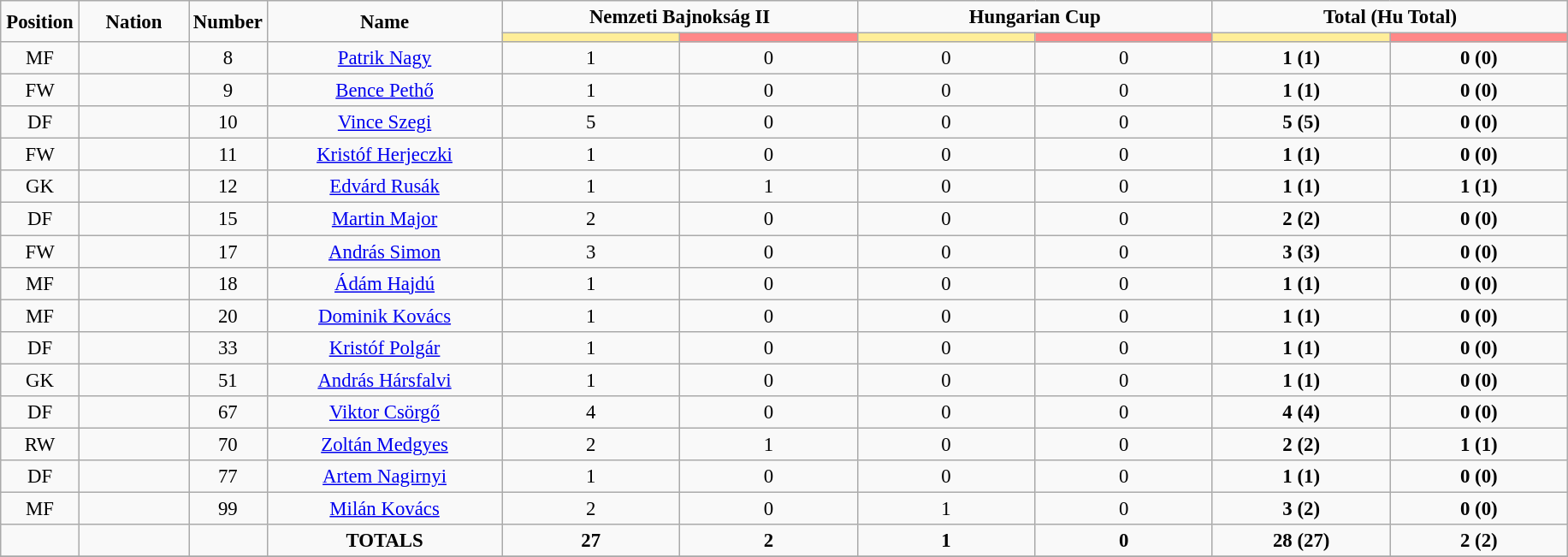<table class="wikitable" style="font-size: 95%; text-align: center;">
<tr>
<td rowspan="2" width="5%" align="center"><strong>Position</strong></td>
<td rowspan="2" width="7%" align="center"><strong>Nation</strong></td>
<td rowspan="2" width="5%" align="center"><strong>Number</strong></td>
<td rowspan="2" width="15%" align="center"><strong>Name</strong></td>
<td colspan="2" align="center"><strong>Nemzeti Bajnokság II</strong></td>
<td colspan="2" align="center"><strong>Hungarian Cup</strong></td>
<td colspan="2" align="center"><strong>Total (Hu Total)</strong></td>
</tr>
<tr>
<th width=60 style="background: #FFEE99"></th>
<th width=60 style="background: #FF8888"></th>
<th width=60 style="background: #FFEE99"></th>
<th width=60 style="background: #FF8888"></th>
<th width=60 style="background: #FFEE99"></th>
<th width=60 style="background: #FF8888"></th>
</tr>
<tr>
<td>MF</td>
<td></td>
<td>8</td>
<td><a href='#'>Patrik Nagy</a></td>
<td>1</td>
<td>0</td>
<td>0</td>
<td>0</td>
<td><strong>1 (1)</strong></td>
<td><strong>0 (0)</strong></td>
</tr>
<tr>
<td>FW</td>
<td></td>
<td>9</td>
<td><a href='#'>Bence Pethő</a></td>
<td>1</td>
<td>0</td>
<td>0</td>
<td>0</td>
<td><strong>1 (1)</strong></td>
<td><strong>0 (0)</strong></td>
</tr>
<tr>
<td>DF</td>
<td></td>
<td>10</td>
<td><a href='#'>Vince Szegi</a></td>
<td>5</td>
<td>0</td>
<td>0</td>
<td>0</td>
<td><strong>5 (5)</strong></td>
<td><strong>0 (0)</strong></td>
</tr>
<tr>
<td>FW</td>
<td></td>
<td>11</td>
<td><a href='#'>Kristóf Herjeczki</a></td>
<td>1</td>
<td>0</td>
<td>0</td>
<td>0</td>
<td><strong>1 (1)</strong></td>
<td><strong>0 (0)</strong></td>
</tr>
<tr>
<td>GK</td>
<td></td>
<td>12</td>
<td><a href='#'>Edvárd Rusák</a></td>
<td>1</td>
<td>1</td>
<td>0</td>
<td>0</td>
<td><strong>1 (1)</strong></td>
<td><strong>1 (1)</strong></td>
</tr>
<tr>
<td>DF</td>
<td></td>
<td>15</td>
<td><a href='#'>Martin Major</a></td>
<td>2</td>
<td>0</td>
<td>0</td>
<td>0</td>
<td><strong>2 (2)</strong></td>
<td><strong>0 (0)</strong></td>
</tr>
<tr>
<td>FW</td>
<td></td>
<td>17</td>
<td><a href='#'>András Simon</a></td>
<td>3</td>
<td>0</td>
<td>0</td>
<td>0</td>
<td><strong>3 (3)</strong></td>
<td><strong>0 (0)</strong></td>
</tr>
<tr>
<td>MF</td>
<td></td>
<td>18</td>
<td><a href='#'>Ádám Hajdú</a></td>
<td>1</td>
<td>0</td>
<td>0</td>
<td>0</td>
<td><strong>1 (1)</strong></td>
<td><strong>0 (0)</strong></td>
</tr>
<tr>
<td>MF</td>
<td></td>
<td>20</td>
<td><a href='#'>Dominik Kovács</a></td>
<td>1</td>
<td>0</td>
<td>0</td>
<td>0</td>
<td><strong>1 (1)</strong></td>
<td><strong>0 (0)</strong></td>
</tr>
<tr>
<td>DF</td>
<td></td>
<td>33</td>
<td><a href='#'>Kristóf Polgár</a></td>
<td>1</td>
<td>0</td>
<td>0</td>
<td>0</td>
<td><strong>1 (1)</strong></td>
<td><strong>0 (0)</strong></td>
</tr>
<tr>
<td>GK</td>
<td></td>
<td>51</td>
<td><a href='#'>András Hársfalvi</a></td>
<td>1</td>
<td>0</td>
<td>0</td>
<td>0</td>
<td><strong>1 (1)</strong></td>
<td><strong>0 (0)</strong></td>
</tr>
<tr>
<td>DF</td>
<td></td>
<td>67</td>
<td><a href='#'>Viktor Csörgő</a></td>
<td>4</td>
<td>0</td>
<td>0</td>
<td>0</td>
<td><strong>4 (4)</strong></td>
<td><strong>0 (0)</strong></td>
</tr>
<tr>
<td>RW</td>
<td></td>
<td>70</td>
<td><a href='#'>Zoltán Medgyes</a></td>
<td>2</td>
<td>1</td>
<td>0</td>
<td>0</td>
<td><strong>2 (2)</strong></td>
<td><strong>1 (1)</strong></td>
</tr>
<tr>
<td>DF</td>
<td></td>
<td>77</td>
<td><a href='#'>Artem Nagirnyi</a></td>
<td>1</td>
<td>0</td>
<td>0</td>
<td>0</td>
<td><strong>1 (1)</strong></td>
<td><strong>0 (0)</strong></td>
</tr>
<tr>
<td>MF</td>
<td></td>
<td>99</td>
<td><a href='#'>Milán Kovács</a></td>
<td>2</td>
<td>0</td>
<td>1</td>
<td>0</td>
<td><strong>3 (2)</strong></td>
<td><strong>0 (0)</strong></td>
</tr>
<tr>
<td></td>
<td></td>
<td></td>
<td><strong>TOTALS</strong></td>
<td><strong>27</strong></td>
<td><strong>2</strong></td>
<td><strong>1</strong></td>
<td><strong>0</strong></td>
<td><strong>28 (27)</strong></td>
<td><strong>2 (2)</strong></td>
</tr>
<tr>
</tr>
</table>
